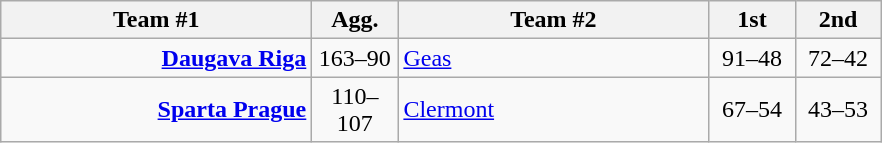<table class=wikitable style="text-align:center">
<tr>
<th width=200>Team #1</th>
<th width=50>Agg.</th>
<th width=200>Team #2</th>
<th width=50>1st</th>
<th width=50>2nd</th>
</tr>
<tr>
<td align=right><strong><a href='#'>Daugava Riga</a></strong> </td>
<td align=center>163–90</td>
<td align=left> <a href='#'>Geas</a></td>
<td align=center>91–48</td>
<td align=center>72–42</td>
</tr>
<tr>
<td align=right><strong><a href='#'>Sparta Prague</a></strong> </td>
<td align=center>110–107</td>
<td align=left> <a href='#'>Clermont</a></td>
<td align=center>67–54</td>
<td align=center>43–53</td>
</tr>
</table>
